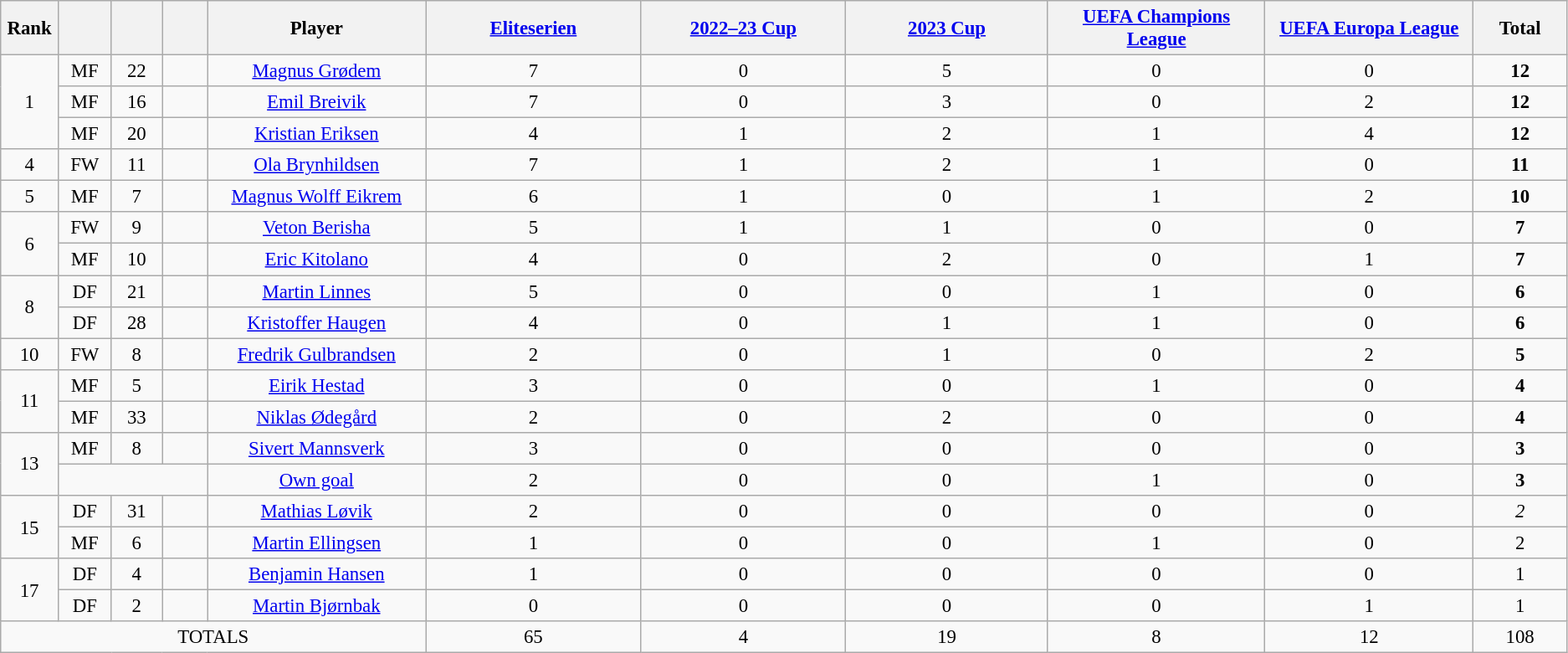<table class="wikitable" style="font-size: 95%; text-align: center;">
<tr>
<th width=40>Rank</th>
<th width=40></th>
<th width=40></th>
<th width=40></th>
<th width=200>Player</th>
<th width=200><a href='#'>Eliteserien</a></th>
<th width=200><a href='#'>2022–23 Cup</a></th>
<th width=200><a href='#'>2023 Cup</a></th>
<th width=200><a href='#'>UEFA Champions League</a></th>
<th width=200><a href='#'>UEFA Europa League</a></th>
<th width=80><strong>Total</strong></th>
</tr>
<tr>
<td rowspan="3">1</td>
<td>MF</td>
<td>22</td>
<td></td>
<td><a href='#'>Magnus Grødem</a></td>
<td>7</td>
<td>0</td>
<td>5</td>
<td>0</td>
<td>0</td>
<td><strong>12</strong></td>
</tr>
<tr>
<td>MF</td>
<td>16</td>
<td></td>
<td><a href='#'>Emil Breivik</a></td>
<td>7</td>
<td>0</td>
<td>3</td>
<td>0</td>
<td>2</td>
<td><strong>12</strong></td>
</tr>
<tr>
<td>MF</td>
<td>20</td>
<td></td>
<td><a href='#'>Kristian Eriksen</a></td>
<td>4</td>
<td>1</td>
<td>2</td>
<td>1</td>
<td>4</td>
<td><strong>12</strong></td>
</tr>
<tr>
<td>4</td>
<td>FW</td>
<td>11</td>
<td></td>
<td><a href='#'>Ola Brynhildsen</a></td>
<td>7</td>
<td>1</td>
<td>2</td>
<td>1</td>
<td>0</td>
<td><strong>11</strong></td>
</tr>
<tr>
<td>5</td>
<td>MF</td>
<td>7</td>
<td></td>
<td><a href='#'>Magnus Wolff Eikrem</a></td>
<td>6</td>
<td>1</td>
<td>0</td>
<td>1</td>
<td>2</td>
<td><strong>10</strong></td>
</tr>
<tr>
<td rowspan="2">6</td>
<td>FW</td>
<td>9</td>
<td></td>
<td><a href='#'>Veton Berisha</a></td>
<td>5</td>
<td>1</td>
<td>1</td>
<td>0</td>
<td>0</td>
<td><strong>7</strong></td>
</tr>
<tr>
<td>MF</td>
<td>10</td>
<td></td>
<td><a href='#'>Eric Kitolano</a></td>
<td>4</td>
<td>0</td>
<td>2</td>
<td>0</td>
<td>1</td>
<td><strong>7</strong></td>
</tr>
<tr>
<td rowspan="2">8</td>
<td>DF</td>
<td>21</td>
<td></td>
<td><a href='#'>Martin Linnes</a></td>
<td>5</td>
<td>0</td>
<td>0</td>
<td>1</td>
<td>0</td>
<td><strong>6</strong></td>
</tr>
<tr>
<td>DF</td>
<td>28</td>
<td></td>
<td><a href='#'>Kristoffer Haugen</a></td>
<td>4</td>
<td>0</td>
<td>1</td>
<td>1</td>
<td>0</td>
<td><strong>6</strong></td>
</tr>
<tr>
<td>10</td>
<td>FW</td>
<td>8</td>
<td></td>
<td><a href='#'>Fredrik Gulbrandsen</a></td>
<td>2</td>
<td>0</td>
<td>1</td>
<td>0</td>
<td>2</td>
<td><strong>5</strong></td>
</tr>
<tr>
<td rowspan="2">11</td>
<td>MF</td>
<td>5</td>
<td></td>
<td><a href='#'>Eirik Hestad</a></td>
<td>3</td>
<td>0</td>
<td>0</td>
<td>1</td>
<td>0</td>
<td><strong>4</strong></td>
</tr>
<tr>
<td>MF</td>
<td>33</td>
<td></td>
<td><a href='#'>Niklas Ødegård</a></td>
<td>2</td>
<td>0</td>
<td>2</td>
<td>0</td>
<td>0</td>
<td><strong>4</strong></td>
</tr>
<tr>
<td rowspan="2">13</td>
<td>MF</td>
<td>8</td>
<td></td>
<td><a href='#'>Sivert Mannsverk</a></td>
<td>3</td>
<td>0</td>
<td>0</td>
<td>0</td>
<td>0</td>
<td><strong>3</strong></td>
</tr>
<tr>
<td colspan="3"></td>
<td><a href='#'>Own goal</a></td>
<td>2</td>
<td>0</td>
<td>0</td>
<td>1</td>
<td>0</td>
<td><strong>3</strong></td>
</tr>
<tr>
<td rowspan="2">15</td>
<td>DF</td>
<td>31</td>
<td></td>
<td><a href='#'>Mathias Løvik</a></td>
<td>2</td>
<td>0</td>
<td>0</td>
<td>0</td>
<td>0</td>
<td><em>2<strong></td>
</tr>
<tr>
<td>MF</td>
<td>6</td>
<td></td>
<td><a href='#'>Martin Ellingsen</a></td>
<td>1</td>
<td>0</td>
<td>0</td>
<td>1</td>
<td>0</td>
<td></strong>2<strong></td>
</tr>
<tr>
<td rowspan="2">17</td>
<td>DF</td>
<td>4</td>
<td></td>
<td><a href='#'>Benjamin Hansen</a></td>
<td>1</td>
<td>0</td>
<td>0</td>
<td>0</td>
<td>0</td>
<td></strong>1<strong></td>
</tr>
<tr>
<td>DF</td>
<td>2</td>
<td></td>
<td><a href='#'>Martin Bjørnbak</a></td>
<td>0</td>
<td>0</td>
<td>0</td>
<td>0</td>
<td>1</td>
<td></strong>1<strong></td>
</tr>
<tr>
<td colspan="5"></strong>TOTALS<strong></td>
<td></strong>65<strong></td>
<td></strong>4<strong></td>
<td></strong>19<strong></td>
<td></strong>8<strong></td>
<td></strong>12<strong></td>
<td></strong>108<strong></td>
</tr>
</table>
